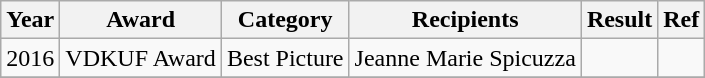<table class="wikitable plainrowheaders sortable">
<tr>
<th scope="col">Year</th>
<th scope="col">Award</th>
<th scope="col">Category</th>
<th scope="col">Recipients</th>
<th scope="col">Result</th>
<th scope="col">Ref</th>
</tr>
<tr>
<td>2016</td>
<td>VDKUF Award</td>
<td>Best Picture</td>
<td>Jeanne Marie Spicuzza</td>
<td></td>
<td></td>
</tr>
<tr>
</tr>
</table>
